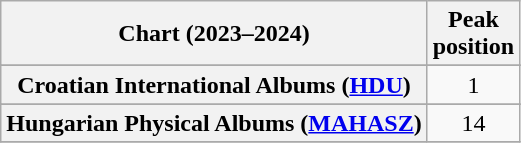<table class="wikitable sortable plainrowheaders" style="text-align:center;">
<tr>
<th scope="col">Chart (2023–2024)</th>
<th scope="col">Peak<br>position</th>
</tr>
<tr>
</tr>
<tr>
</tr>
<tr>
<th scope="row">Croatian International Albums (<a href='#'>HDU</a>)</th>
<td>1</td>
</tr>
<tr>
</tr>
<tr>
<th scope="row">Hungarian Physical Albums (<a href='#'>MAHASZ</a>)</th>
<td>14</td>
</tr>
<tr>
</tr>
</table>
